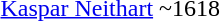<table>
<tr>
<td><a href='#'>Kaspar Neithart</a></td>
<td>~1618</td>
</tr>
<tr>
</tr>
</table>
